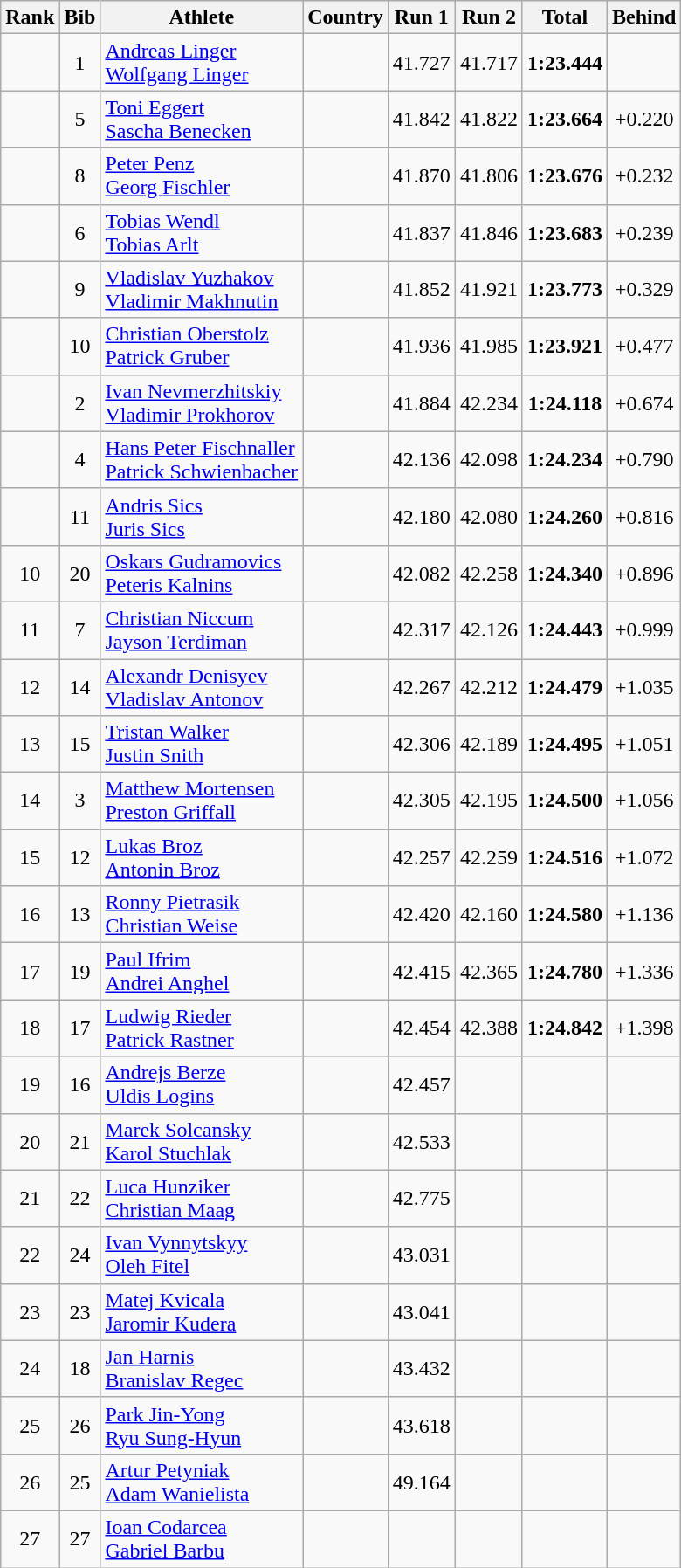<table class="wikitable sortable" style="text-align:center">
<tr bgcolor=efefef>
<th>Rank</th>
<th>Bib</th>
<th>Athlete</th>
<th>Country</th>
<th>Run 1</th>
<th>Run 2</th>
<th>Total</th>
<th>Behind</th>
</tr>
<tr>
<td></td>
<td>1</td>
<td align=left><a href='#'>Andreas Linger</a><br><a href='#'>Wolfgang Linger</a></td>
<td align=left></td>
<td>41.727</td>
<td>41.717</td>
<td><strong>1:23.444</strong></td>
<td></td>
</tr>
<tr>
<td></td>
<td>5</td>
<td align=left><a href='#'>Toni Eggert</a><br><a href='#'>Sascha Benecken</a></td>
<td align=left></td>
<td>41.842</td>
<td>41.822</td>
<td><strong>1:23.664</strong></td>
<td>+0.220</td>
</tr>
<tr>
<td></td>
<td>8</td>
<td align=left><a href='#'>Peter Penz</a><br><a href='#'>Georg Fischler</a></td>
<td align=left></td>
<td>41.870</td>
<td>41.806</td>
<td><strong>1:23.676</strong></td>
<td>+0.232</td>
</tr>
<tr>
<td></td>
<td>6</td>
<td align=left><a href='#'>Tobias Wendl</a><br><a href='#'>Tobias Arlt</a></td>
<td align=left></td>
<td>41.837</td>
<td>41.846</td>
<td><strong>1:23.683</strong></td>
<td>+0.239</td>
</tr>
<tr>
<td></td>
<td>9</td>
<td align=left><a href='#'>Vladislav Yuzhakov</a><br><a href='#'>Vladimir Makhnutin</a></td>
<td align=left></td>
<td>41.852</td>
<td>41.921</td>
<td><strong>1:23.773</strong></td>
<td>+0.329</td>
</tr>
<tr>
<td></td>
<td>10</td>
<td align=left><a href='#'>Christian Oberstolz</a><br><a href='#'>Patrick Gruber</a></td>
<td align=left></td>
<td>41.936</td>
<td>41.985</td>
<td><strong>1:23.921</strong></td>
<td>+0.477</td>
</tr>
<tr>
<td></td>
<td>2</td>
<td align=left><a href='#'>Ivan Nevmerzhitskiy</a><br><a href='#'>Vladimir Prokhorov</a></td>
<td align=left></td>
<td>41.884</td>
<td>42.234</td>
<td><strong>1:24.118</strong></td>
<td>+0.674</td>
</tr>
<tr>
<td></td>
<td>4</td>
<td align=left><a href='#'>Hans Peter Fischnaller</a><br><a href='#'>Patrick Schwienbacher</a></td>
<td align=left></td>
<td>42.136</td>
<td>42.098</td>
<td><strong>1:24.234</strong></td>
<td>+0.790</td>
</tr>
<tr>
<td></td>
<td>11</td>
<td align=left><a href='#'>Andris Sics</a><br><a href='#'>Juris Sics</a></td>
<td align=left></td>
<td>42.180</td>
<td>42.080</td>
<td><strong>1:24.260</strong></td>
<td>+0.816</td>
</tr>
<tr>
<td>10</td>
<td>20</td>
<td align=left><a href='#'>Oskars Gudramovics</a><br><a href='#'>Peteris Kalnins</a></td>
<td align=left></td>
<td>42.082</td>
<td>42.258</td>
<td><strong>1:24.340</strong></td>
<td>+0.896</td>
</tr>
<tr>
<td>11</td>
<td>7</td>
<td align=left><a href='#'>Christian Niccum</a><br><a href='#'>Jayson Terdiman</a></td>
<td align=left></td>
<td>42.317</td>
<td>42.126</td>
<td><strong>1:24.443</strong></td>
<td>+0.999</td>
</tr>
<tr>
<td>12</td>
<td>14</td>
<td align=left><a href='#'>Alexandr Denisyev</a><br><a href='#'>Vladislav Antonov</a></td>
<td align=left></td>
<td>42.267</td>
<td>42.212</td>
<td><strong>1:24.479</strong></td>
<td>+1.035</td>
</tr>
<tr>
<td>13</td>
<td>15</td>
<td align=left><a href='#'>Tristan Walker</a><br><a href='#'>Justin Snith</a></td>
<td align=left></td>
<td>42.306</td>
<td>42.189</td>
<td><strong>1:24.495</strong></td>
<td>+1.051</td>
</tr>
<tr>
<td>14</td>
<td>3</td>
<td align=left><a href='#'>Matthew Mortensen</a><br><a href='#'>Preston Griffall</a></td>
<td align=left></td>
<td>42.305</td>
<td>42.195</td>
<td><strong>1:24.500</strong></td>
<td>+1.056</td>
</tr>
<tr>
<td>15</td>
<td>12</td>
<td align=left><a href='#'>Lukas Broz</a><br><a href='#'>Antonin Broz</a></td>
<td align=left></td>
<td>42.257</td>
<td>42.259</td>
<td><strong>1:24.516</strong></td>
<td>+1.072</td>
</tr>
<tr>
<td>16</td>
<td>13</td>
<td align=left><a href='#'>Ronny Pietrasik</a><br><a href='#'>Christian Weise</a></td>
<td align=left></td>
<td>42.420</td>
<td>42.160</td>
<td><strong>1:24.580</strong></td>
<td>+1.136</td>
</tr>
<tr>
<td>17</td>
<td>19</td>
<td align=left><a href='#'>Paul Ifrim</a><br><a href='#'>Andrei Anghel</a></td>
<td align=left></td>
<td>42.415</td>
<td>42.365</td>
<td><strong>1:24.780</strong></td>
<td>+1.336</td>
</tr>
<tr>
<td>18</td>
<td>17</td>
<td align=left><a href='#'>Ludwig Rieder</a><br><a href='#'>Patrick Rastner</a></td>
<td align=left></td>
<td>42.454</td>
<td>42.388</td>
<td><strong>1:24.842</strong></td>
<td>+1.398</td>
</tr>
<tr>
<td>19</td>
<td>16</td>
<td align=left><a href='#'>Andrejs Berze</a><br><a href='#'>Uldis Logins</a></td>
<td align=left></td>
<td>42.457</td>
<td></td>
<td><strong></strong></td>
<td></td>
</tr>
<tr>
<td>20</td>
<td>21</td>
<td align=left><a href='#'>Marek Solcansky</a><br><a href='#'>Karol Stuchlak</a></td>
<td align=left></td>
<td>42.533</td>
<td></td>
<td><strong></strong></td>
<td></td>
</tr>
<tr>
<td>21</td>
<td>22</td>
<td align=left><a href='#'>Luca Hunziker</a><br><a href='#'>Christian Maag</a></td>
<td align=left></td>
<td>42.775</td>
<td></td>
<td><strong></strong></td>
<td></td>
</tr>
<tr>
<td>22</td>
<td>24</td>
<td align=left><a href='#'>Ivan Vynnytskyy</a><br><a href='#'>Oleh Fitel</a></td>
<td align=left></td>
<td>43.031</td>
<td></td>
<td><strong></strong></td>
<td></td>
</tr>
<tr>
<td>23</td>
<td>23</td>
<td align=left><a href='#'>Matej Kvicala</a><br><a href='#'>Jaromir Kudera</a></td>
<td align=left></td>
<td>43.041</td>
<td></td>
<td><strong></strong></td>
<td></td>
</tr>
<tr>
<td>24</td>
<td>18</td>
<td align=left><a href='#'>Jan Harnis</a><br><a href='#'>Branislav Regec</a></td>
<td align=left></td>
<td>43.432</td>
<td></td>
<td><strong></strong></td>
<td></td>
</tr>
<tr>
<td>25</td>
<td>26</td>
<td align=left><a href='#'>Park Jin-Yong</a><br><a href='#'>Ryu Sung-Hyun</a></td>
<td align=left></td>
<td>43.618</td>
<td></td>
<td><strong></strong></td>
<td></td>
</tr>
<tr>
<td>26</td>
<td>25</td>
<td align=left><a href='#'>Artur Petyniak</a><br><a href='#'>Adam Wanielista</a></td>
<td align=left></td>
<td>49.164</td>
<td></td>
<td><strong></strong></td>
<td></td>
</tr>
<tr>
<td>27</td>
<td>27</td>
<td align=left><a href='#'>Ioan Codarcea</a><br><a href='#'>Gabriel Barbu</a></td>
<td align=left></td>
<td></td>
<td></td>
<td><strong></strong></td>
<td></td>
</tr>
</table>
